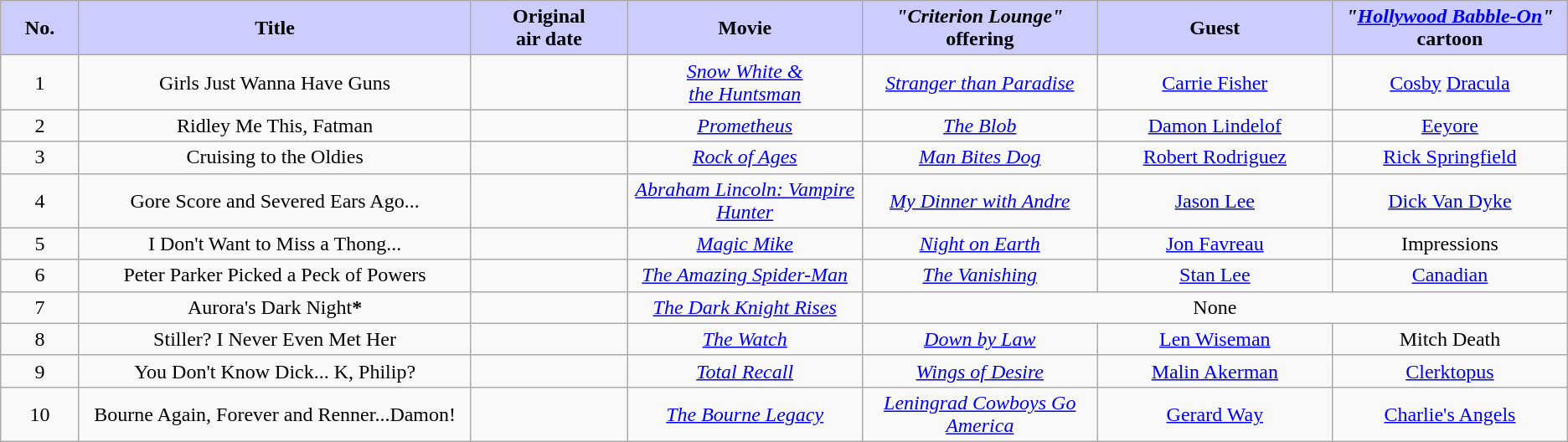<table class="wikitable" style="text-align:center">
<tr>
<th style="width:5%; background:#CCCCFF">No.</th>
<th style="width:25%; background:#CCCCFF">Title</th>
<th style="width:10%; background:#CCCCFF">Original<br>air date</th>
<th style="width:15%; background:#CCCCFF">Movie</th>
<th style="width:15%; background:#CCCCFF"><em>"Criterion Lounge"</em> offering</th>
<th style="width:15%; background:#CCCCFF">Guest</th>
<th style="width:15%; background:#CCCCFF"><em>"<a href='#'>Hollywood Babble-On</a>"</em> cartoon</th>
</tr>
<tr>
<td>1</td>
<td>Girls Just Wanna Have Guns</td>
<td></td>
<td><em><a href='#'>Snow White &<br>the Huntsman</a></em></td>
<td><em><a href='#'>Stranger than Paradise</a></em></td>
<td><a href='#'>Carrie Fisher</a></td>
<td><a href='#'>Cosby</a> <a href='#'>Dracula</a></td>
</tr>
<tr>
<td>2</td>
<td>Ridley Me This, Fatman</td>
<td></td>
<td><em><a href='#'>Prometheus</a></em></td>
<td><em><a href='#'>The Blob</a></em></td>
<td><a href='#'>Damon Lindelof</a></td>
<td><a href='#'>Eeyore</a></td>
</tr>
<tr>
<td>3</td>
<td>Cruising to the Oldies</td>
<td></td>
<td><em><a href='#'>Rock of Ages</a></em></td>
<td><em><a href='#'>Man Bites Dog</a></em></td>
<td><a href='#'>Robert Rodriguez</a></td>
<td><a href='#'>Rick Springfield</a></td>
</tr>
<tr>
<td>4</td>
<td>Gore Score and Severed Ears Ago...</td>
<td></td>
<td><em><a href='#'>Abraham Lincoln: Vampire Hunter</a></em></td>
<td><em><a href='#'>My Dinner with Andre</a></em></td>
<td><a href='#'>Jason Lee</a></td>
<td><a href='#'>Dick Van Dyke</a></td>
</tr>
<tr>
<td>5</td>
<td>I Don't Want to Miss a Thong...</td>
<td></td>
<td><em><a href='#'>Magic Mike</a></em></td>
<td><em><a href='#'>Night on Earth</a></em></td>
<td><a href='#'>Jon Favreau</a></td>
<td>Impressions</td>
</tr>
<tr>
<td>6</td>
<td>Peter Parker Picked a Peck of Powers</td>
<td></td>
<td><em><a href='#'>The Amazing Spider-Man</a></em></td>
<td><em><a href='#'>The Vanishing</a></em></td>
<td><a href='#'>Stan Lee</a></td>
<td><a href='#'>Canadian</a></td>
</tr>
<tr>
<td>7</td>
<td>Aurora's Dark Night<strong>*</strong></td>
<td></td>
<td><em><a href='#'>The Dark Knight Rises</a></em></td>
<td colspan="3">None</td>
</tr>
<tr>
<td>8</td>
<td>Stiller? I Never Even Met Her</td>
<td></td>
<td><em><a href='#'>The Watch</a></em></td>
<td><em><a href='#'>Down by Law</a></em></td>
<td><a href='#'>Len Wiseman</a></td>
<td>Mitch Death</td>
</tr>
<tr>
<td>9</td>
<td>You Don't Know Dick... K, Philip?</td>
<td></td>
<td><em><a href='#'>Total Recall</a></em></td>
<td><em><a href='#'>Wings of Desire</a></em></td>
<td><a href='#'>Malin Akerman</a></td>
<td><a href='#'>Clerk</a><a href='#'>topus</a></td>
</tr>
<tr>
<td>10</td>
<td>Bourne Again, Forever and Renner...Damon!</td>
<td></td>
<td><em><a href='#'>The Bourne Legacy</a></em></td>
<td><em><a href='#'>Leningrad Cowboys Go America</a></em></td>
<td><a href='#'>Gerard Way</a></td>
<td><a href='#'>Charlie's Angels</a></td>
</tr>
</table>
